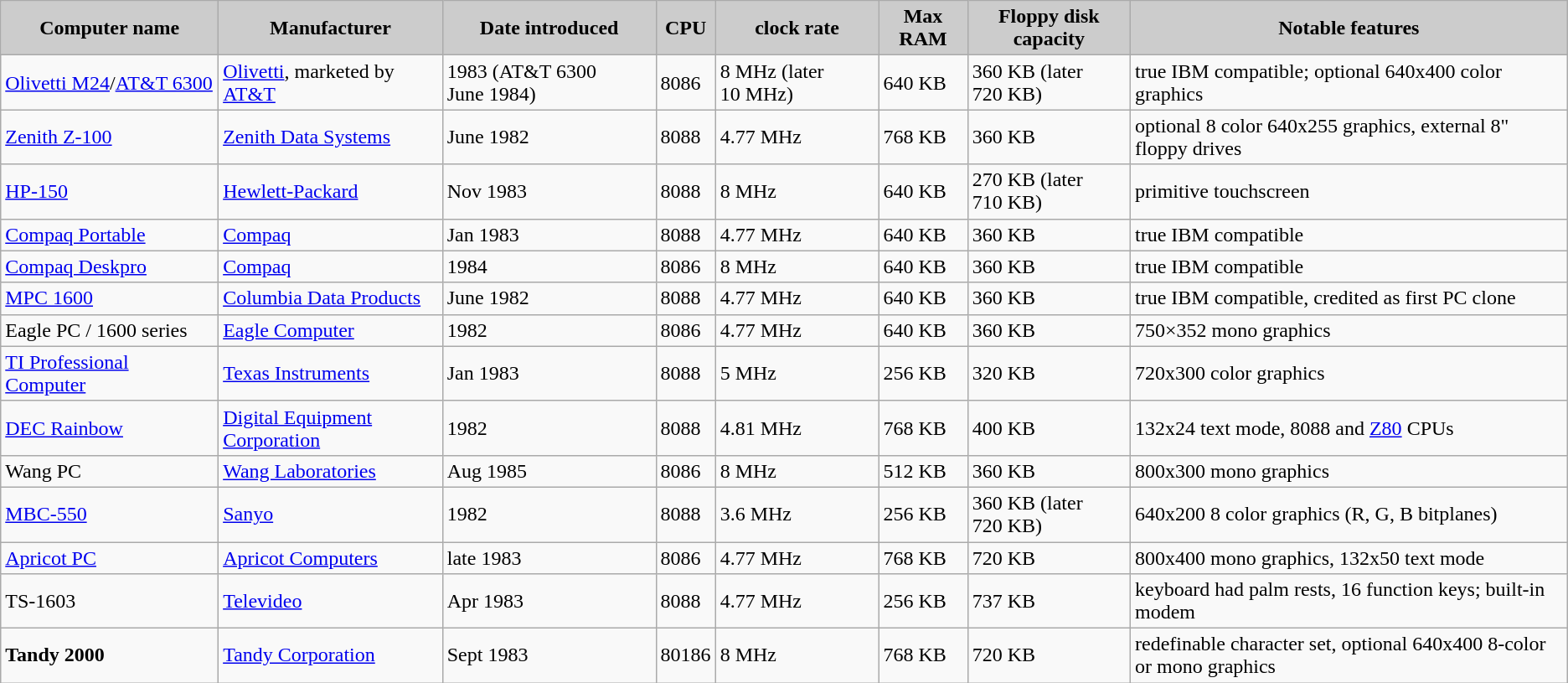<table class="wikitable sortable">
<tr>
<th style="background: #CCCCCC;">Computer name</th>
<th style="background: #CCCCCC;">Manufacturer</th>
<th style="background: #CCCCCC;">Date introduced</th>
<th style="background: #CCCCCC;">CPU</th>
<th style="background: #CCCCCC;">clock rate</th>
<th style="background: #CCCCCC;">Max RAM</th>
<th style="background: #CCCCCC;">Floppy disk capacity</th>
<th style="background: #CCCCCC;">Notable features</th>
</tr>
<tr>
<td><a href='#'>Olivetti&nbsp;M24</a>/<a href='#'>AT&T&nbsp;6300</a></td>
<td><a href='#'>Olivetti</a>, marketed by <a href='#'>AT&T</a></td>
<td>1983 (AT&T 6300 June 1984)</td>
<td>8086</td>
<td>8 MHz (later 10 MHz)</td>
<td>640 KB</td>
<td>360 KB (later 720 KB)</td>
<td>true IBM compatible; optional 640x400 color graphics</td>
</tr>
<tr>
<td><a href='#'>Zenith Z-100</a></td>
<td><a href='#'>Zenith Data Systems</a></td>
<td>June 1982</td>
<td>8088</td>
<td>4.77 MHz</td>
<td>768 KB</td>
<td>360 KB</td>
<td>optional 8 color 640x255 graphics, external 8" floppy drives</td>
</tr>
<tr>
<td><a href='#'>HP-150</a></td>
<td><a href='#'>Hewlett-Packard</a></td>
<td>Nov 1983</td>
<td>8088</td>
<td>8 MHz</td>
<td>640 KB</td>
<td>270 KB (later 710 KB)</td>
<td>primitive touchscreen</td>
</tr>
<tr>
<td><a href='#'>Compaq Portable</a></td>
<td><a href='#'>Compaq</a></td>
<td>Jan 1983</td>
<td>8088</td>
<td>4.77 MHz</td>
<td>640 KB</td>
<td>360 KB</td>
<td>true IBM compatible</td>
</tr>
<tr>
<td><a href='#'>Compaq Deskpro</a></td>
<td><a href='#'>Compaq</a></td>
<td>1984</td>
<td>8086</td>
<td>8 MHz</td>
<td>640 KB</td>
<td>360 KB</td>
<td>true IBM compatible</td>
</tr>
<tr>
<td><a href='#'>MPC 1600</a></td>
<td><a href='#'>Columbia Data Products</a></td>
<td>June 1982</td>
<td>8088</td>
<td>4.77 MHz</td>
<td>640 KB</td>
<td>360 KB</td>
<td>true IBM compatible, credited as first PC clone</td>
</tr>
<tr>
<td>Eagle PC / 1600 series</td>
<td><a href='#'>Eagle Computer</a></td>
<td>1982</td>
<td>8086</td>
<td>4.77 MHz</td>
<td>640 KB</td>
<td>360 KB</td>
<td>750×352 mono graphics</td>
</tr>
<tr>
<td><a href='#'>TI Professional Computer</a></td>
<td><a href='#'>Texas Instruments</a></td>
<td>Jan 1983</td>
<td>8088</td>
<td>5 MHz</td>
<td>256 KB</td>
<td>320 KB</td>
<td>720x300 color graphics</td>
</tr>
<tr>
<td><a href='#'>DEC Rainbow</a></td>
<td><a href='#'>Digital Equipment Corporation</a></td>
<td>1982</td>
<td>8088</td>
<td>4.81 MHz</td>
<td>768 KB</td>
<td>400 KB</td>
<td>132x24 text mode, 8088 and <a href='#'>Z80</a> CPUs</td>
</tr>
<tr>
<td>Wang PC</td>
<td><a href='#'>Wang Laboratories</a></td>
<td>Aug 1985</td>
<td>8086</td>
<td>8 MHz</td>
<td>512 KB</td>
<td>360 KB</td>
<td>800x300 mono graphics</td>
</tr>
<tr>
<td><a href='#'>MBC-550</a></td>
<td><a href='#'>Sanyo</a></td>
<td>1982</td>
<td>8088</td>
<td>3.6 MHz</td>
<td>256 KB</td>
<td>360 KB (later 720 KB)</td>
<td>640x200 8 color graphics (R, G, B bitplanes)</td>
</tr>
<tr>
<td><a href='#'>Apricot PC</a></td>
<td><a href='#'>Apricot Computers</a></td>
<td>late 1983</td>
<td>8086</td>
<td>4.77 MHz</td>
<td>768 KB</td>
<td>720 KB</td>
<td>800x400 mono graphics, 132x50 text mode</td>
</tr>
<tr>
<td>TS-1603</td>
<td><a href='#'>Televideo</a></td>
<td>Apr 1983</td>
<td>8088</td>
<td>4.77 MHz</td>
<td>256 KB</td>
<td>737 KB</td>
<td>keyboard had palm rests, 16 function keys; built-in modem</td>
</tr>
<tr>
<td><strong>Tandy 2000</strong></td>
<td><a href='#'>Tandy Corporation</a></td>
<td>Sept 1983</td>
<td>80186</td>
<td>8 MHz</td>
<td>768 KB</td>
<td>720 KB</td>
<td>redefinable character set, optional 640x400 8-color or mono graphics</td>
</tr>
</table>
